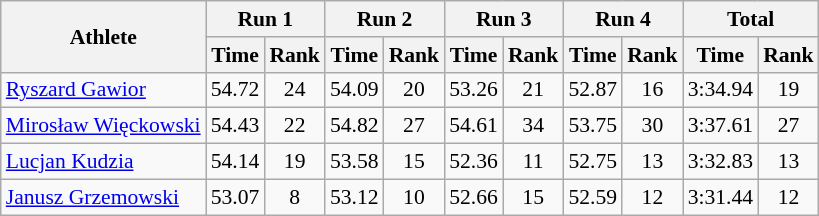<table class="wikitable" border="1" style="font-size:90%">
<tr>
<th rowspan="2">Athlete</th>
<th colspan="2">Run 1</th>
<th colspan="2">Run 2</th>
<th colspan="2">Run 3</th>
<th colspan="2">Run 4</th>
<th colspan="2">Total</th>
</tr>
<tr>
<th>Time</th>
<th>Rank</th>
<th>Time</th>
<th>Rank</th>
<th>Time</th>
<th>Rank</th>
<th>Time</th>
<th>Rank</th>
<th>Time</th>
<th>Rank</th>
</tr>
<tr>
<td><a href='#'>Ryszard Gawior</a></td>
<td align="center">54.72</td>
<td align="center">24</td>
<td align="center">54.09</td>
<td align="center">20</td>
<td align="center">53.26</td>
<td align="center">21</td>
<td align="center">52.87</td>
<td align="center">16</td>
<td align="center">3:34.94</td>
<td align="center">19</td>
</tr>
<tr>
<td><a href='#'>Mirosław Więckowski</a></td>
<td align="center">54.43</td>
<td align="center">22</td>
<td align="center">54.82</td>
<td align="center">27</td>
<td align="center">54.61</td>
<td align="center">34</td>
<td align="center">53.75</td>
<td align="center">30</td>
<td align="center">3:37.61</td>
<td align="center">27</td>
</tr>
<tr>
<td><a href='#'>Lucjan Kudzia</a></td>
<td align="center">54.14</td>
<td align="center">19</td>
<td align="center">53.58</td>
<td align="center">15</td>
<td align="center">52.36</td>
<td align="center">11</td>
<td align="center">52.75</td>
<td align="center">13</td>
<td align="center">3:32.83</td>
<td align="center">13</td>
</tr>
<tr>
<td><a href='#'>Janusz Grzemowski</a></td>
<td align="center">53.07</td>
<td align="center">8</td>
<td align="center">53.12</td>
<td align="center">10</td>
<td align="center">52.66</td>
<td align="center">15</td>
<td align="center">52.59</td>
<td align="center">12</td>
<td align="center">3:31.44</td>
<td align="center">12</td>
</tr>
</table>
